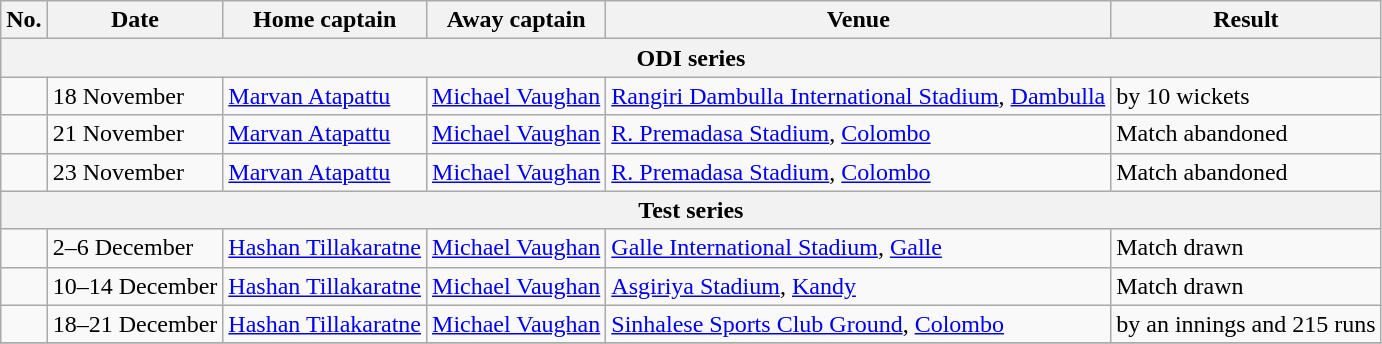<table class="wikitable">
<tr>
<th>No.</th>
<th>Date</th>
<th>Home captain</th>
<th>Away captain</th>
<th>Venue</th>
<th>Result</th>
</tr>
<tr>
<th colspan="6">ODI series</th>
</tr>
<tr>
<td></td>
<td>18 November</td>
<td><a href='#'>Marvan Atapattu</a></td>
<td><a href='#'>Michael Vaughan</a></td>
<td><a href='#'>Rangiri Dambulla International Stadium</a>, <a href='#'>Dambulla</a></td>
<td> by 10 wickets</td>
</tr>
<tr>
<td></td>
<td>21 November</td>
<td><a href='#'>Marvan Atapattu</a></td>
<td><a href='#'>Michael Vaughan</a></td>
<td><a href='#'>R. Premadasa Stadium</a>, <a href='#'>Colombo</a></td>
<td>Match abandoned</td>
</tr>
<tr>
<td></td>
<td>23 November</td>
<td><a href='#'>Marvan Atapattu</a></td>
<td><a href='#'>Michael Vaughan</a></td>
<td><a href='#'>R. Premadasa Stadium</a>, <a href='#'>Colombo</a></td>
<td>Match abandoned</td>
</tr>
<tr>
<th colspan="6">Test series</th>
</tr>
<tr>
<td></td>
<td>2–6 December</td>
<td><a href='#'>Hashan Tillakaratne</a></td>
<td><a href='#'>Michael Vaughan</a></td>
<td><a href='#'>Galle International Stadium</a>, <a href='#'>Galle</a></td>
<td>Match drawn</td>
</tr>
<tr>
<td></td>
<td>10–14 December</td>
<td><a href='#'>Hashan Tillakaratne</a></td>
<td><a href='#'>Michael Vaughan</a></td>
<td><a href='#'>Asgiriya Stadium</a>, <a href='#'>Kandy</a></td>
<td>Match drawn</td>
</tr>
<tr>
<td></td>
<td>18–21 December</td>
<td><a href='#'>Hashan Tillakaratne</a></td>
<td><a href='#'>Michael Vaughan</a></td>
<td><a href='#'>Sinhalese Sports Club Ground</a>, <a href='#'>Colombo</a></td>
<td> by an innings and 215 runs</td>
</tr>
<tr>
</tr>
</table>
